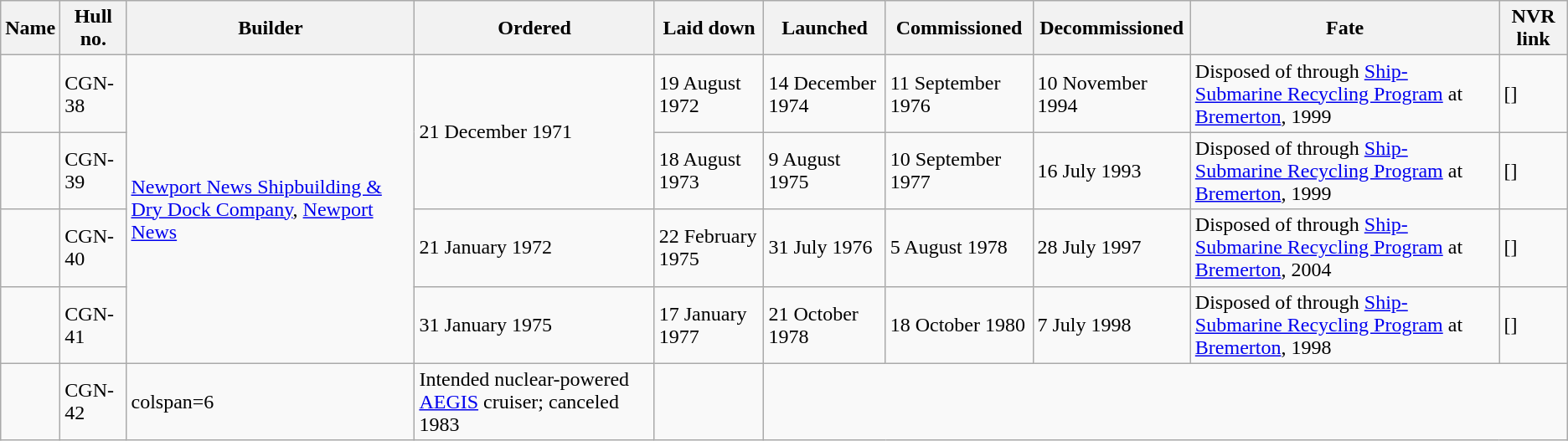<table class="wikitable">
<tr>
<th>Name</th>
<th>Hull no.</th>
<th>Builder</th>
<th>Ordered</th>
<th>Laid down</th>
<th>Launched</th>
<th>Commissioned</th>
<th>Decommissioned</th>
<th>Fate</th>
<th>NVR link</th>
</tr>
<tr>
<td></td>
<td>CGN-38</td>
<td rowspan=4><a href='#'>Newport News Shipbuilding & Dry Dock Company</a>, <a href='#'>Newport News</a></td>
<td rowspan=2>21 December 1971</td>
<td>19 August 1972</td>
<td>14 December 1974</td>
<td>11 September 1976</td>
<td>10 November 1994</td>
<td>Disposed of through <a href='#'>Ship-Submarine Recycling Program</a> at <a href='#'>Bremerton</a>, 1999</td>
<td>[]</td>
</tr>
<tr>
<td></td>
<td>CGN-39</td>
<td>18 August 1973</td>
<td>9 August 1975</td>
<td>10 September 1977</td>
<td>16 July 1993</td>
<td>Disposed of through <a href='#'>Ship-Submarine Recycling Program</a> at <a href='#'>Bremerton</a>, 1999</td>
<td>[]</td>
</tr>
<tr>
<td></td>
<td>CGN-40</td>
<td>21 January 1972</td>
<td>22 February 1975</td>
<td>31 July 1976</td>
<td>5 August 1978</td>
<td>28 July 1997</td>
<td>Disposed of through <a href='#'>Ship-Submarine Recycling Program</a> at <a href='#'>Bremerton</a>, 2004</td>
<td>[]</td>
</tr>
<tr>
<td></td>
<td>CGN-41</td>
<td>31 January 1975</td>
<td>17 January 1977</td>
<td>21 October 1978</td>
<td>18 October 1980</td>
<td>7 July 1998</td>
<td>Disposed of through <a href='#'>Ship-Submarine Recycling Program</a> at <a href='#'>Bremerton</a>, 1998</td>
<td>[]</td>
</tr>
<tr>
<td></td>
<td>CGN-42</td>
<td>colspan=6 </td>
<td>Intended nuclear-powered <a href='#'>AEGIS</a> cruiser; canceled 1983</td>
<td></td>
</tr>
</table>
